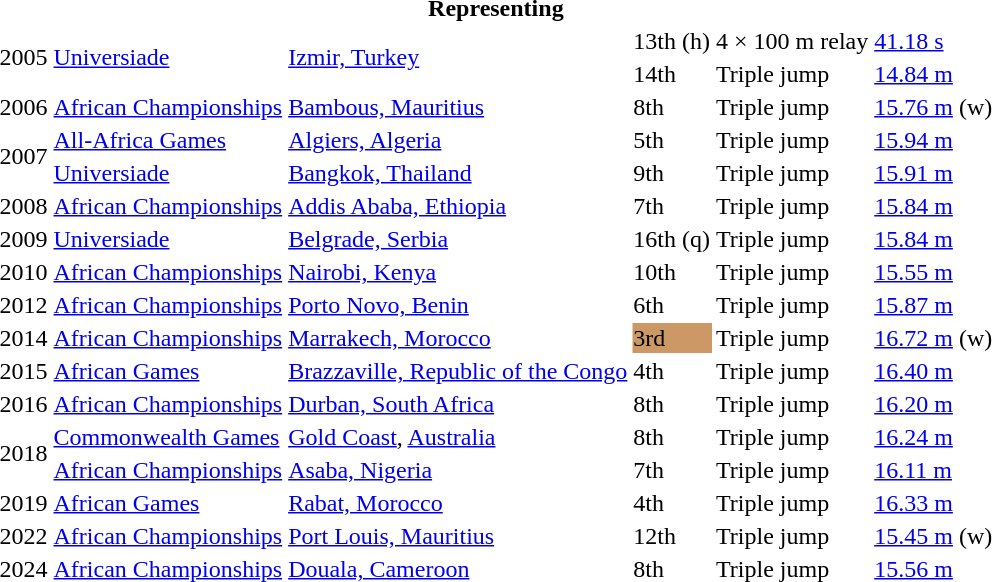<table>
<tr>
<th colspan="6">Representing </th>
</tr>
<tr>
<td rowspan=2>2005</td>
<td rowspan=2><a href='#'>Universiade</a></td>
<td rowspan=2><a href='#'>Izmir, Turkey</a></td>
<td>13th (h)</td>
<td>4 × 100 m relay</td>
<td><a href='#'>41.18 s</a></td>
</tr>
<tr>
<td>14th</td>
<td>Triple jump</td>
<td><a href='#'>14.84 m</a></td>
</tr>
<tr>
<td>2006</td>
<td><a href='#'>African Championships</a></td>
<td><a href='#'>Bambous, Mauritius</a></td>
<td>8th</td>
<td>Triple jump</td>
<td><a href='#'>15.76 m</a> (w)</td>
</tr>
<tr>
<td rowspan=2>2007</td>
<td><a href='#'>All-Africa Games</a></td>
<td><a href='#'>Algiers, Algeria</a></td>
<td>5th</td>
<td>Triple jump</td>
<td><a href='#'>15.94 m</a></td>
</tr>
<tr>
<td><a href='#'>Universiade</a></td>
<td><a href='#'>Bangkok, Thailand</a></td>
<td>9th</td>
<td>Triple jump</td>
<td><a href='#'>15.91 m</a></td>
</tr>
<tr>
<td>2008</td>
<td><a href='#'>African Championships</a></td>
<td><a href='#'>Addis Ababa, Ethiopia</a></td>
<td>7th</td>
<td>Triple jump</td>
<td><a href='#'>15.84 m</a></td>
</tr>
<tr>
<td>2009</td>
<td><a href='#'>Universiade</a></td>
<td><a href='#'>Belgrade, Serbia</a></td>
<td>16th (q)</td>
<td>Triple jump</td>
<td><a href='#'>15.84 m</a></td>
</tr>
<tr>
<td>2010</td>
<td><a href='#'>African Championships</a></td>
<td><a href='#'>Nairobi, Kenya</a></td>
<td>10th</td>
<td>Triple jump</td>
<td><a href='#'>15.55 m</a></td>
</tr>
<tr>
<td>2012</td>
<td><a href='#'>African Championships</a></td>
<td><a href='#'>Porto Novo, Benin</a></td>
<td>6th</td>
<td>Triple jump</td>
<td><a href='#'>15.87 m</a></td>
</tr>
<tr>
<td>2014</td>
<td><a href='#'>African Championships</a></td>
<td><a href='#'>Marrakech, Morocco</a></td>
<td bgcolor=cc9966>3rd</td>
<td>Triple jump</td>
<td><a href='#'>16.72 m</a> (w)</td>
</tr>
<tr>
<td>2015</td>
<td><a href='#'>African Games</a></td>
<td><a href='#'>Brazzaville, Republic of the Congo</a></td>
<td>4th</td>
<td>Triple jump</td>
<td><a href='#'>16.40 m</a></td>
</tr>
<tr>
<td>2016</td>
<td><a href='#'>African Championships</a></td>
<td><a href='#'>Durban, South Africa</a></td>
<td>8th</td>
<td>Triple jump</td>
<td><a href='#'>16.20 m</a></td>
</tr>
<tr>
<td rowspan=2>2018</td>
<td><a href='#'>Commonwealth Games</a></td>
<td><a href='#'>Gold Coast</a>, <a href='#'>Australia</a></td>
<td>8th</td>
<td>Triple jump</td>
<td><a href='#'>16.24 m</a></td>
</tr>
<tr>
<td><a href='#'>African Championships</a></td>
<td><a href='#'>Asaba, Nigeria</a></td>
<td>7th</td>
<td>Triple jump</td>
<td><a href='#'>16.11 m</a></td>
</tr>
<tr>
<td>2019</td>
<td><a href='#'>African Games</a></td>
<td><a href='#'>Rabat, Morocco</a></td>
<td>4th</td>
<td>Triple jump</td>
<td><a href='#'>16.33 m</a></td>
</tr>
<tr>
<td>2022</td>
<td><a href='#'>African Championships</a></td>
<td><a href='#'>Port Louis, Mauritius</a></td>
<td>12th</td>
<td>Triple jump</td>
<td><a href='#'>15.45 m</a> (w)</td>
</tr>
<tr>
<td>2024</td>
<td><a href='#'>African Championships</a></td>
<td><a href='#'>Douala, Cameroon</a></td>
<td>8th</td>
<td>Triple jump</td>
<td><a href='#'>15.56 m</a></td>
</tr>
</table>
